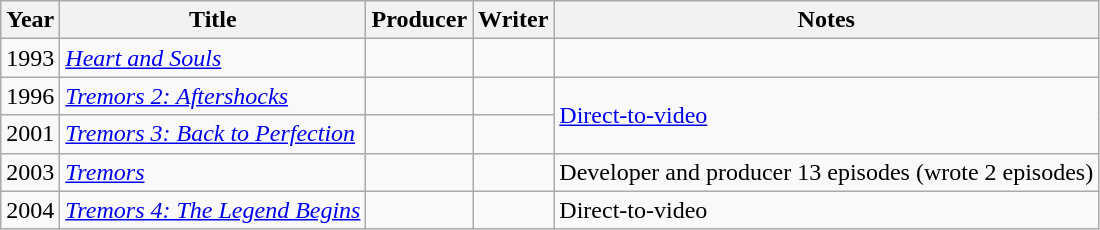<table class="wikitable sortable">
<tr>
<th>Year</th>
<th>Title</th>
<th>Producer</th>
<th>Writer</th>
<th>Notes</th>
</tr>
<tr>
<td>1993</td>
<td><em><a href='#'>Heart and Souls</a></em></td>
<td></td>
<td></td>
<td></td>
</tr>
<tr>
<td>1996</td>
<td><em><a href='#'>Tremors 2: Aftershocks</a></em></td>
<td></td>
<td></td>
<td rowspan="2"><a href='#'>Direct-to-video</a></td>
</tr>
<tr>
<td>2001</td>
<td><em><a href='#'>Tremors 3: Back to Perfection</a></em></td>
<td></td>
<td></td>
</tr>
<tr>
<td>2003</td>
<td><em><a href='#'>Tremors</a></em></td>
<td></td>
<td></td>
<td>Developer and producer 13 episodes (wrote 2 episodes)</td>
</tr>
<tr>
<td>2004</td>
<td><em><a href='#'>Tremors 4: The Legend Begins</a></em></td>
<td></td>
<td></td>
<td>Direct-to-video</td>
</tr>
</table>
